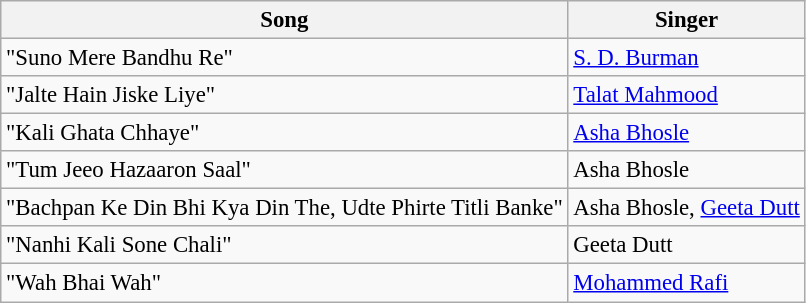<table class="wikitable" style="font-size:95%;">
<tr>
<th>Song</th>
<th>Singer</th>
</tr>
<tr>
<td>"Suno Mere Bandhu Re"</td>
<td><a href='#'>S. D. Burman</a></td>
</tr>
<tr>
<td>"Jalte Hain Jiske Liye"</td>
<td><a href='#'>Talat Mahmood</a></td>
</tr>
<tr>
<td>"Kali Ghata Chhaye"</td>
<td><a href='#'>Asha Bhosle</a></td>
</tr>
<tr>
<td>"Tum Jeeo Hazaaron Saal"</td>
<td>Asha Bhosle</td>
</tr>
<tr>
<td>"Bachpan Ke Din Bhi Kya Din The, Udte Phirte Titli Banke"</td>
<td>Asha Bhosle, <a href='#'>Geeta Dutt</a></td>
</tr>
<tr>
<td>"Nanhi Kali Sone Chali"</td>
<td>Geeta Dutt</td>
</tr>
<tr>
<td>"Wah Bhai Wah"</td>
<td><a href='#'>Mohammed Rafi</a></td>
</tr>
</table>
